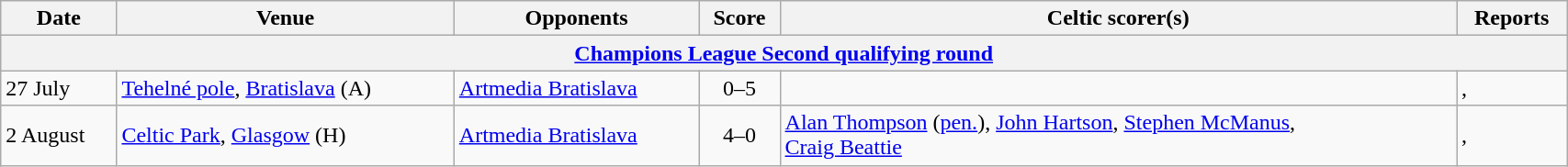<table class="wikitable" width=90%>
<tr>
<th>Date</th>
<th>Venue</th>
<th>Opponents</th>
<th>Score</th>
<th>Celtic scorer(s)</th>
<th>Reports</th>
</tr>
<tr>
<th colspan=7><a href='#'>Champions League Second qualifying round</a></th>
</tr>
<tr>
<td>27 July</td>
<td><a href='#'>Tehelné pole</a>, <a href='#'>Bratislava</a> (A)</td>
<td> <a href='#'>Artmedia Bratislava</a></td>
<td align=center>0–5</td>
<td></td>
<td>, </td>
</tr>
<tr>
<td>2 August</td>
<td><a href='#'>Celtic Park</a>, <a href='#'>Glasgow</a> (H)</td>
<td> <a href='#'>Artmedia Bratislava</a></td>
<td align=center>4–0</td>
<td><a href='#'>Alan Thompson</a> (<a href='#'>pen.</a>), <a href='#'>John Hartson</a>, <a href='#'>Stephen McManus</a>,<br> <a href='#'>Craig Beattie</a></td>
<td>, </td>
</tr>
</table>
